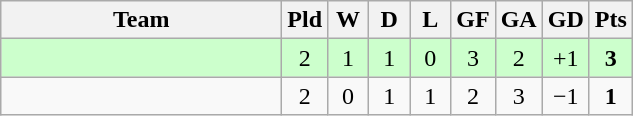<table class="wikitable" style="text-align:center;">
<tr>
<th width=180>Team</th>
<th width=20>Pld</th>
<th width=20>W</th>
<th width=20>D</th>
<th width=20>L</th>
<th width=20>GF</th>
<th width=20>GA</th>
<th width=20>GD</th>
<th width=20>Pts</th>
</tr>
<tr bgcolor="ccffcc">
<td align="left"></td>
<td>2</td>
<td>1</td>
<td>1</td>
<td>0</td>
<td>3</td>
<td>2</td>
<td>+1</td>
<td><strong>3</strong></td>
</tr>
<tr>
<td align="left"></td>
<td>2</td>
<td>0</td>
<td>1</td>
<td>1</td>
<td>2</td>
<td>3</td>
<td>−1</td>
<td><strong>1</strong></td>
</tr>
</table>
